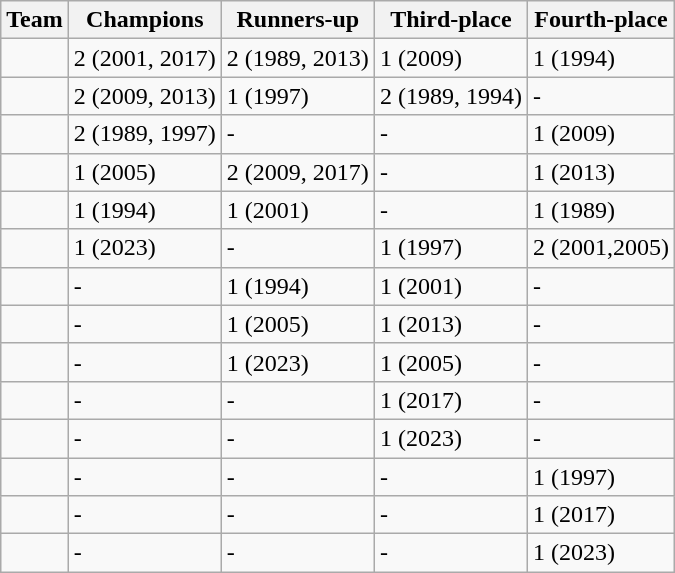<table class="wikitable">
<tr>
<th>Team</th>
<th>Champions</th>
<th>Runners-up</th>
<th>Third-place</th>
<th>Fourth-place</th>
</tr>
<tr>
<td></td>
<td>2 (2001, 2017)</td>
<td>2 (1989, 2013)</td>
<td>1 (2009)</td>
<td>1 (1994)</td>
</tr>
<tr>
<td></td>
<td>2 (2009, 2013)</td>
<td>1 (1997)</td>
<td>2 (1989, 1994)</td>
<td>-</td>
</tr>
<tr>
<td></td>
<td>2 (1989, 1997)</td>
<td>-</td>
<td>-</td>
<td>1 (2009)</td>
</tr>
<tr>
<td></td>
<td>1 (2005)</td>
<td>2 (2009, 2017)</td>
<td>-</td>
<td>1 (2013)</td>
</tr>
<tr>
<td></td>
<td>1 (1994)</td>
<td>1 (2001)</td>
<td>-</td>
<td>1 (1989)</td>
</tr>
<tr>
<td></td>
<td>1 (2023)</td>
<td>-</td>
<td>1 (1997)</td>
<td>2 (2001,2005)</td>
</tr>
<tr>
<td></td>
<td>-</td>
<td>1 (1994)</td>
<td>1 (2001)</td>
<td>-</td>
</tr>
<tr>
<td></td>
<td>-</td>
<td>1 (2005)</td>
<td>1 (2013)</td>
<td>-</td>
</tr>
<tr>
<td></td>
<td>-</td>
<td>1 (2023)</td>
<td>1 (2005)</td>
<td>-</td>
</tr>
<tr>
<td></td>
<td>-</td>
<td>-</td>
<td>1 (2017)</td>
<td>-</td>
</tr>
<tr>
<td></td>
<td>-</td>
<td>-</td>
<td>1 (2023)</td>
<td>-</td>
</tr>
<tr>
<td></td>
<td>-</td>
<td>-</td>
<td>-</td>
<td>1 (1997)</td>
</tr>
<tr>
<td></td>
<td>-</td>
<td>-</td>
<td>-</td>
<td>1 (2017)</td>
</tr>
<tr>
<td></td>
<td>-</td>
<td>-</td>
<td>-</td>
<td>1 (2023)</td>
</tr>
</table>
